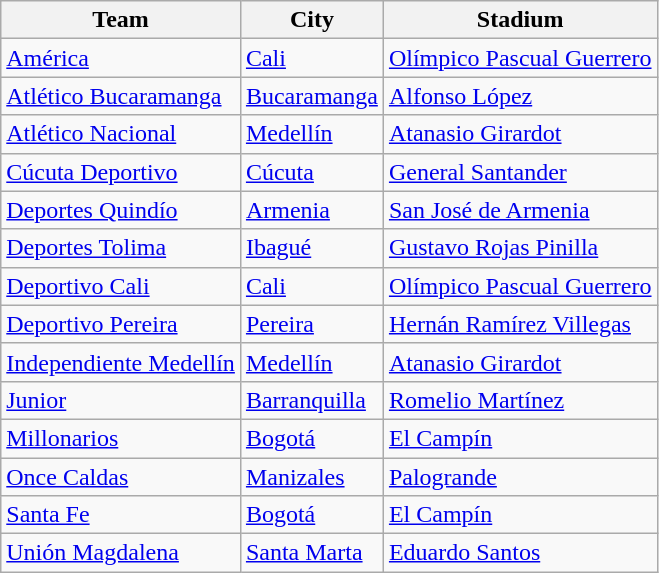<table class="wikitable sortable">
<tr>
<th>Team</th>
<th>City</th>
<th>Stadium</th>
</tr>
<tr>
<td><a href='#'>América</a></td>
<td><a href='#'>Cali</a></td>
<td><a href='#'>Olímpico Pascual Guerrero</a></td>
</tr>
<tr>
<td><a href='#'>Atlético Bucaramanga</a></td>
<td><a href='#'>Bucaramanga</a></td>
<td><a href='#'>Alfonso López</a></td>
</tr>
<tr>
<td><a href='#'>Atlético Nacional</a></td>
<td><a href='#'>Medellín</a></td>
<td><a href='#'>Atanasio Girardot</a></td>
</tr>
<tr>
<td><a href='#'>Cúcuta Deportivo</a></td>
<td><a href='#'>Cúcuta</a></td>
<td><a href='#'>General Santander</a></td>
</tr>
<tr>
<td><a href='#'>Deportes Quindío</a></td>
<td><a href='#'>Armenia</a></td>
<td><a href='#'>San José de Armenia</a></td>
</tr>
<tr>
<td><a href='#'>Deportes Tolima</a></td>
<td><a href='#'>Ibagué</a></td>
<td><a href='#'>Gustavo Rojas Pinilla</a></td>
</tr>
<tr>
<td><a href='#'>Deportivo Cali</a></td>
<td><a href='#'>Cali</a></td>
<td><a href='#'>Olímpico Pascual Guerrero</a></td>
</tr>
<tr>
<td><a href='#'>Deportivo Pereira</a></td>
<td><a href='#'>Pereira</a></td>
<td><a href='#'>Hernán Ramírez Villegas</a></td>
</tr>
<tr>
<td><a href='#'>Independiente Medellín</a></td>
<td><a href='#'>Medellín</a></td>
<td><a href='#'>Atanasio Girardot</a></td>
</tr>
<tr>
<td><a href='#'>Junior</a></td>
<td><a href='#'>Barranquilla</a></td>
<td><a href='#'>Romelio Martínez</a></td>
</tr>
<tr>
<td><a href='#'>Millonarios</a></td>
<td><a href='#'>Bogotá</a></td>
<td><a href='#'>El Campín</a></td>
</tr>
<tr>
<td><a href='#'>Once Caldas</a></td>
<td><a href='#'>Manizales</a></td>
<td><a href='#'>Palogrande</a></td>
</tr>
<tr>
<td><a href='#'>Santa Fe</a></td>
<td><a href='#'>Bogotá</a></td>
<td><a href='#'>El Campín</a></td>
</tr>
<tr>
<td><a href='#'>Unión Magdalena</a></td>
<td><a href='#'>Santa Marta</a></td>
<td><a href='#'>Eduardo Santos</a></td>
</tr>
</table>
